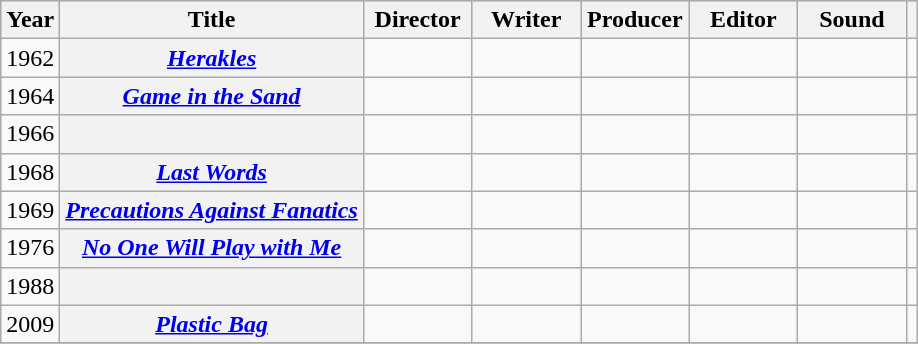<table class="wikitable plainrowheaders">
<tr style="background:#ccc; text-align:center;">
<th scope="col">Year</th>
<th scope="col">Title</th>
<th scope="col" width=65>Director</th>
<th scope="col" width=65>Writer</th>
<th scope="col" width=65>Producer</th>
<th scope="col" width=65>Editor</th>
<th scope="col" width=65>Sound</th>
<th scope="col"></th>
</tr>
<tr>
<td>1962</td>
<th scope=row><em><a href='#'>Herakles</a></em></th>
<td></td>
<td></td>
<td></td>
<td></td>
<td></td>
<td style="text-align:center;"></td>
</tr>
<tr>
<td>1964</td>
<th scope=row><em><a href='#'>Game in the Sand</a></em></th>
<td></td>
<td></td>
<td></td>
<td></td>
<td></td>
<td style="text-align:center;"></td>
</tr>
<tr>
<td>1966</td>
<th scope=row></th>
<td></td>
<td></td>
<td></td>
<td></td>
<td></td>
<td style="text-align:center;"></td>
</tr>
<tr>
<td>1968</td>
<th scope=row><em><a href='#'>Last Words</a></em></th>
<td></td>
<td></td>
<td></td>
<td></td>
<td></td>
<td style="text-align:center;"></td>
</tr>
<tr>
<td>1969</td>
<th scope=row><em><a href='#'>Precautions Against Fanatics</a></em></th>
<td></td>
<td></td>
<td></td>
<td></td>
<td></td>
<td style="text-align:center;"></td>
</tr>
<tr>
<td>1976</td>
<th scope=row><em><a href='#'>No One Will Play with Me</a></em></th>
<td></td>
<td></td>
<td></td>
<td></td>
<td></td>
<td style="text-align:center;"></td>
</tr>
<tr>
<td>1988</td>
<th scope=row></th>
<td></td>
<td></td>
<td></td>
<td></td>
<td></td>
<td style="text-align:center;"></td>
</tr>
<tr>
<td>2009</td>
<th scope=row><em><a href='#'>Plastic Bag</a></em></th>
<td></td>
<td></td>
<td></td>
<td></td>
<td></td>
<td style="text-align:center;"></td>
</tr>
<tr>
</tr>
</table>
